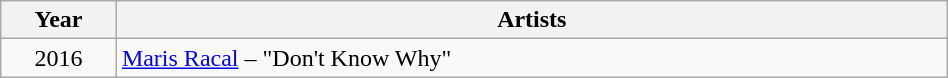<table class="wikitable sortable"  style="width:50%;">
<tr>
<th width=5%  scope="col">Year</th>
<th ! width=40%  scope="col">Artists</th>
</tr>
<tr>
<td align="center">2016</td>
<td><a href='#'>Maris Racal</a> – "Don't Know Why"</td>
</tr>
</table>
